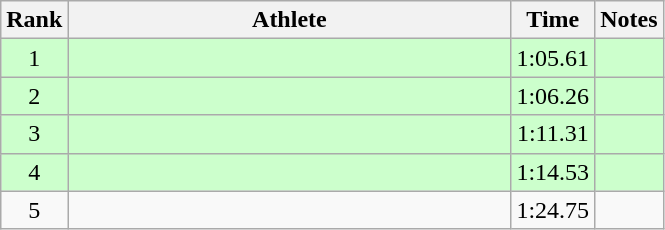<table class="wikitable" style="text-align:center">
<tr>
<th>Rank</th>
<th Style="width:18em">Athlete</th>
<th>Time</th>
<th>Notes</th>
</tr>
<tr style="background:#cfc">
<td>1</td>
<td style="text-align:left"></td>
<td>1:05.61</td>
<td></td>
</tr>
<tr style="background:#cfc">
<td>2</td>
<td style="text-align:left"></td>
<td>1:06.26</td>
<td></td>
</tr>
<tr style="background:#cfc">
<td>3</td>
<td style="text-align:left"></td>
<td>1:11.31</td>
<td></td>
</tr>
<tr style="background:#cfc">
<td>4</td>
<td style="text-align:left"></td>
<td>1:14.53</td>
<td></td>
</tr>
<tr>
<td>5</td>
<td style="text-align:left"></td>
<td>1:24.75</td>
<td></td>
</tr>
</table>
